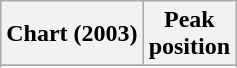<table class="wikitable sortable">
<tr>
<th>Chart (2003)</th>
<th>Peak<br>position</th>
</tr>
<tr>
</tr>
<tr>
</tr>
</table>
